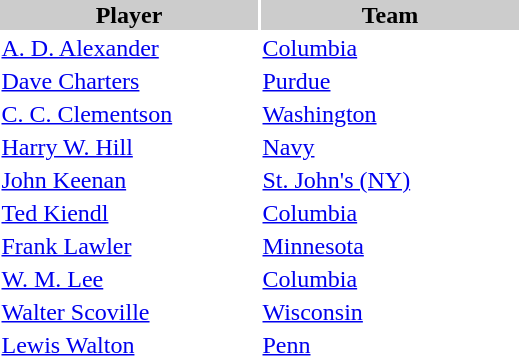<table style="width:350px" "border:'1' 'solid' 'gray'">
<tr>
<th bgcolor="#CCCCCC" style="width:50%">Player</th>
<th bgcolor="#CCCCCC" style="width:50%">Team</th>
</tr>
<tr>
<td><a href='#'>A. D. Alexander</a></td>
<td><a href='#'>Columbia</a></td>
</tr>
<tr>
<td><a href='#'>Dave Charters</a></td>
<td><a href='#'>Purdue</a></td>
</tr>
<tr>
<td><a href='#'>C. C. Clementson</a></td>
<td><a href='#'>Washington</a></td>
</tr>
<tr>
<td><a href='#'>Harry W. Hill</a></td>
<td><a href='#'>Navy</a></td>
</tr>
<tr>
<td><a href='#'>John Keenan</a></td>
<td><a href='#'>St. John's (NY)</a></td>
</tr>
<tr>
<td><a href='#'>Ted Kiendl</a></td>
<td><a href='#'>Columbia</a></td>
</tr>
<tr>
<td><a href='#'>Frank Lawler</a></td>
<td><a href='#'>Minnesota</a></td>
</tr>
<tr>
<td><a href='#'>W. M. Lee</a></td>
<td><a href='#'>Columbia</a></td>
</tr>
<tr>
<td><a href='#'>Walter Scoville</a></td>
<td><a href='#'>Wisconsin</a></td>
</tr>
<tr>
<td><a href='#'>Lewis Walton</a></td>
<td><a href='#'>Penn</a></td>
</tr>
</table>
